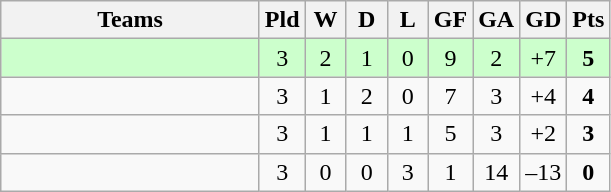<table class="wikitable" style="text-align: center;">
<tr>
<th width=165>Teams</th>
<th width=20>Pld</th>
<th width=20>W</th>
<th width=20>D</th>
<th width=20>L</th>
<th width=20>GF</th>
<th width=20>GA</th>
<th width=20>GD</th>
<th width=20>Pts</th>
</tr>
<tr align=center style="background:#ccffcc;">
<td style="text-align:left;"></td>
<td>3</td>
<td>2</td>
<td>1</td>
<td>0</td>
<td>9</td>
<td>2</td>
<td>+7</td>
<td><strong>5</strong></td>
</tr>
<tr align=center>
<td style="text-align:left;"></td>
<td>3</td>
<td>1</td>
<td>2</td>
<td>0</td>
<td>7</td>
<td>3</td>
<td>+4</td>
<td><strong>4</strong></td>
</tr>
<tr align=center>
<td style="text-align:left;"></td>
<td>3</td>
<td>1</td>
<td>1</td>
<td>1</td>
<td>5</td>
<td>3</td>
<td>+2</td>
<td><strong>3</strong></td>
</tr>
<tr align=center>
<td style="text-align:left;"></td>
<td>3</td>
<td>0</td>
<td>0</td>
<td>3</td>
<td>1</td>
<td>14</td>
<td>–13</td>
<td><strong>0</strong></td>
</tr>
</table>
